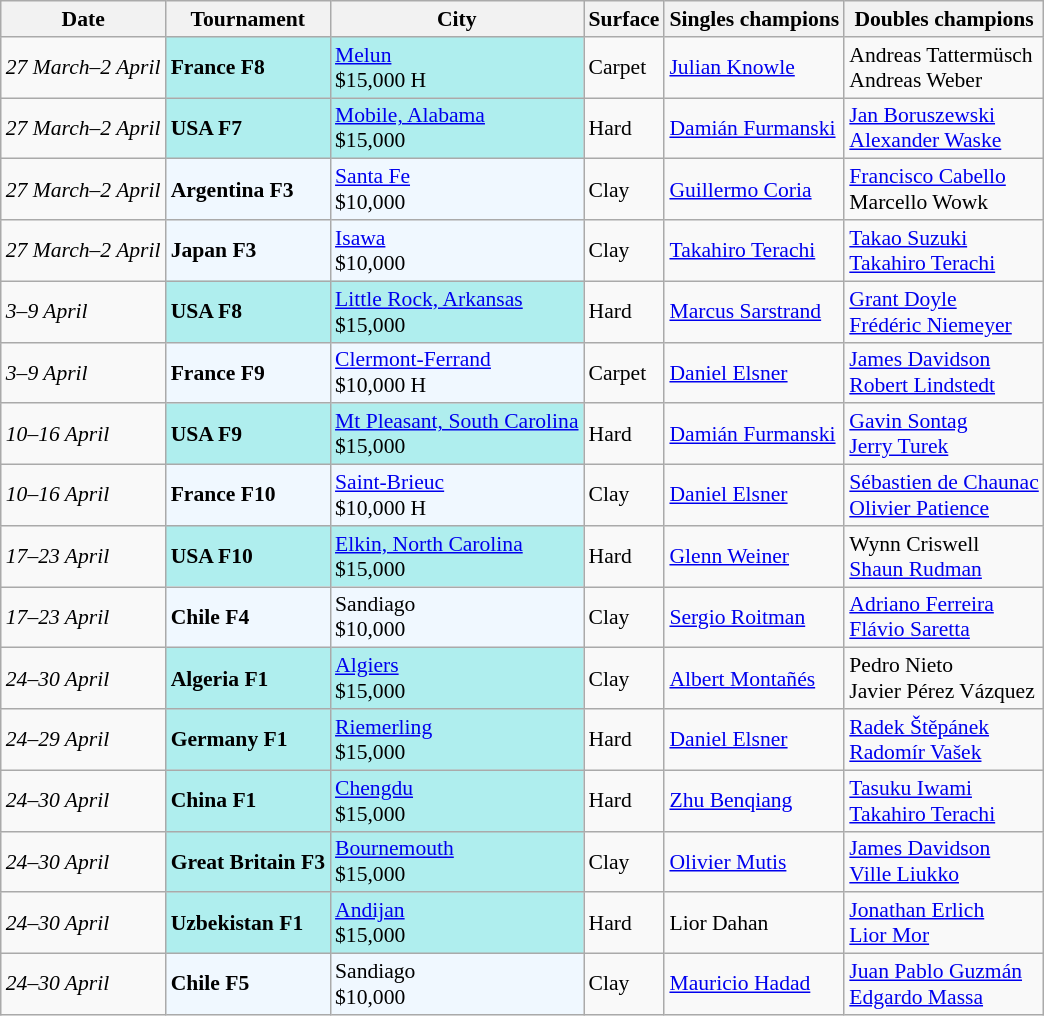<table class="sortable wikitable" style="font-size:90%">
<tr>
<th>Date</th>
<th>Tournament</th>
<th>City</th>
<th>Surface</th>
<th>Singles champions</th>
<th>Doubles champions</th>
</tr>
<tr>
<td><em>27 March–2 April</em></td>
<td style="background:#afeeee;"><strong>France F8</strong></td>
<td style="background:#afeeee;"><a href='#'>Melun</a> <br>$15,000 H</td>
<td>Carpet</td>
<td> <a href='#'>Julian Knowle</a></td>
<td> Andreas Tattermüsch <br> Andreas Weber</td>
</tr>
<tr>
<td><em>27 March–2 April</em></td>
<td style="background:#afeeee;"><strong>USA F7</strong></td>
<td style="background:#afeeee;"><a href='#'>Mobile, Alabama</a> <br>$15,000</td>
<td>Hard</td>
<td> <a href='#'>Damián Furmanski</a></td>
<td> <a href='#'>Jan Boruszewski</a> <br> <a href='#'>Alexander Waske</a></td>
</tr>
<tr>
<td><em>27 March–2 April</em></td>
<td style="background:#f0f8ff;"><strong>Argentina F3</strong></td>
<td style="background:#f0f8ff;"><a href='#'>Santa Fe</a> <br>$10,000</td>
<td>Clay</td>
<td> <a href='#'>Guillermo Coria</a></td>
<td> <a href='#'>Francisco Cabello</a> <br> Marcello Wowk</td>
</tr>
<tr>
<td><em>27 March–2 April</em></td>
<td style="background:#f0f8ff;"><strong>Japan F3</strong></td>
<td style="background:#f0f8ff;"><a href='#'>Isawa</a> <br>$10,000</td>
<td>Clay</td>
<td> <a href='#'>Takahiro Terachi</a></td>
<td> <a href='#'>Takao Suzuki</a> <br>  <a href='#'>Takahiro Terachi</a></td>
</tr>
<tr>
<td><em>3–9 April</em></td>
<td style="background:#afeeee;"><strong>USA F8</strong></td>
<td style="background:#afeeee;"><a href='#'>Little Rock, Arkansas</a> <br>$15,000</td>
<td>Hard</td>
<td> <a href='#'>Marcus Sarstrand</a></td>
<td> <a href='#'>Grant Doyle</a><br> <a href='#'>Frédéric Niemeyer</a></td>
</tr>
<tr>
<td><em>3–9 April</em></td>
<td style="background:#f0f8ff;"><strong>France F9</strong></td>
<td style="background:#f0f8ff;"><a href='#'>Clermont-Ferrand</a> <br>$10,000 H</td>
<td>Carpet</td>
<td> <a href='#'>Daniel Elsner</a></td>
<td> <a href='#'>James Davidson</a> <br> <a href='#'>Robert Lindstedt</a></td>
</tr>
<tr>
<td><em>10–16 April</em></td>
<td style="background:#afeeee;"><strong>USA F9</strong></td>
<td style="background:#afeeee;"><a href='#'>Mt Pleasant, South Carolina</a> <br>$15,000</td>
<td>Hard</td>
<td> <a href='#'>Damián Furmanski</a></td>
<td> <a href='#'>Gavin Sontag</a> <br> <a href='#'>Jerry Turek</a></td>
</tr>
<tr>
<td><em>10–16 April</em></td>
<td style="background:#f0f8ff;"><strong>France F10</strong></td>
<td style="background:#f0f8ff;"><a href='#'>Saint-Brieuc</a> <br>$10,000 H</td>
<td>Clay</td>
<td> <a href='#'>Daniel Elsner</a></td>
<td> <a href='#'>Sébastien de Chaunac</a> <br> <a href='#'>Olivier Patience</a></td>
</tr>
<tr>
<td><em>17–23 April</em></td>
<td style="background:#afeeee;"><strong>USA F10</strong></td>
<td style="background:#afeeee;"><a href='#'>Elkin, North Carolina</a> <br>$15,000</td>
<td>Hard</td>
<td> <a href='#'>Glenn Weiner</a></td>
<td> Wynn Criswell <br> <a href='#'>Shaun Rudman</a></td>
</tr>
<tr>
<td><em>17–23 April</em></td>
<td style="background:#f0f8ff;"><strong>Chile F4</strong></td>
<td style="background:#f0f8ff;">Sandiago <br>$10,000</td>
<td>Clay</td>
<td> <a href='#'>Sergio Roitman</a></td>
<td> <a href='#'>Adriano Ferreira</a> <br> <a href='#'>Flávio Saretta</a></td>
</tr>
<tr>
<td><em>24–30 April</em></td>
<td style="background:#afeeee;"><strong>Algeria F1</strong></td>
<td style="background:#afeeee;"><a href='#'>Algiers</a> <br>$15,000</td>
<td>Clay</td>
<td> <a href='#'>Albert Montañés</a></td>
<td> Pedro Nieto <br> Javier Pérez Vázquez</td>
</tr>
<tr>
<td><em>24–29 April</em></td>
<td style="background:#afeeee;"><strong>Germany F1</strong></td>
<td style="background:#afeeee;"><a href='#'>Riemerling</a> <br>$15,000</td>
<td>Hard</td>
<td> <a href='#'>Daniel Elsner</a></td>
<td> <a href='#'>Radek Štěpánek</a> <br> <a href='#'>Radomír Vašek</a></td>
</tr>
<tr>
<td><em>24–30 April</em></td>
<td style="background:#afeeee;"><strong>China F1</strong></td>
<td style="background:#afeeee;"><a href='#'>Chengdu</a> <br>$15,000</td>
<td>Hard</td>
<td> <a href='#'>Zhu Benqiang</a></td>
<td> <a href='#'>Tasuku Iwami</a> <br> <a href='#'>Takahiro Terachi</a></td>
</tr>
<tr>
<td><em>24–30 April</em></td>
<td style="background:#afeeee;"><strong>Great Britain F3</strong></td>
<td style="background:#afeeee;"><a href='#'>Bournemouth</a> <br>$15,000</td>
<td>Clay</td>
<td> <a href='#'>Olivier Mutis</a></td>
<td> <a href='#'>James Davidson</a> <br> <a href='#'>Ville Liukko</a></td>
</tr>
<tr>
<td><em>24–30 April</em></td>
<td style="background:#afeeee;"><strong>Uzbekistan F1</strong></td>
<td style="background:#afeeee;"><a href='#'>Andijan</a> <br>$15,000</td>
<td>Hard</td>
<td> Lior Dahan</td>
<td> <a href='#'>Jonathan Erlich</a> <br> <a href='#'>Lior Mor</a></td>
</tr>
<tr>
<td><em>24–30 April</em></td>
<td style="background:#f0f8ff;"><strong>Chile F5</strong></td>
<td style="background:#f0f8ff;">Sandiago <br>$10,000</td>
<td>Clay</td>
<td> <a href='#'>Mauricio Hadad</a></td>
<td> <a href='#'>Juan Pablo Guzmán</a> <br> <a href='#'>Edgardo Massa</a></td>
</tr>
</table>
